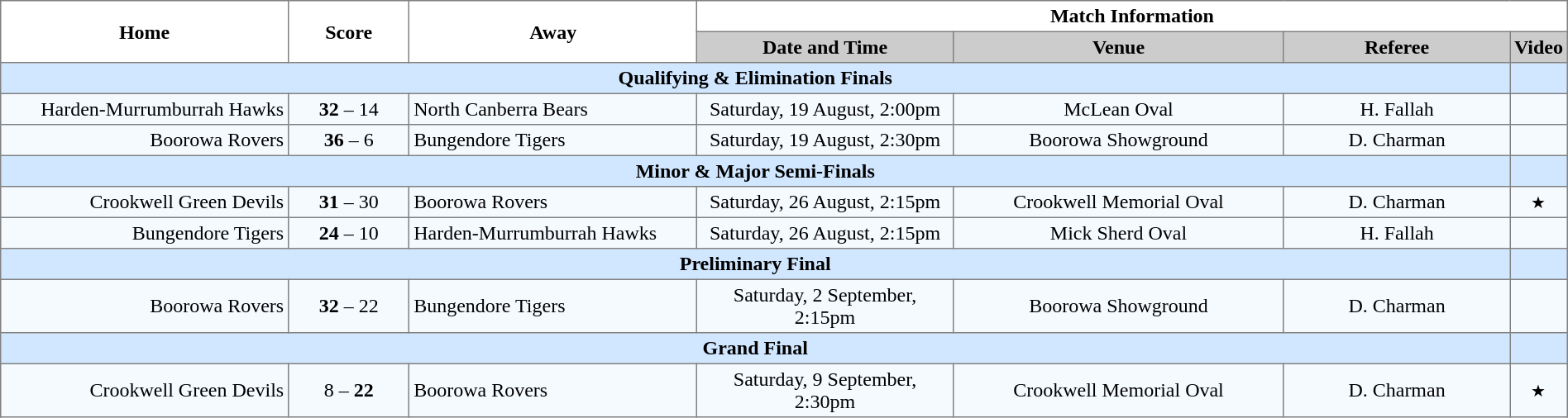<table width="100%" cellspacing="0" cellpadding="3" border="1" style="border-collapse:collapse;  text-align:center;">
<tr>
<th rowspan="2" width="19%">Home</th>
<th rowspan="2" width="8%">Score</th>
<th rowspan="2" width="19%">Away</th>
<th colspan="4">Match Information</th>
</tr>
<tr bgcolor="#CCCCCC">
<th width="17%">Date and Time</th>
<th width="22%">Venue</th>
<th width="50%">Referee</th>
<th>Video</th>
</tr>
<tr style="background:#d0e7ff;">
<td colspan="6"><strong>Qualifying & Elimination Finals</strong></td>
<td></td>
</tr>
<tr style="text-align:center; background:#f5faff;">
<td align="right">Harden-Murrumburrah Hawks </td>
<td><strong>32</strong> – 14</td>
<td align="left"> North Canberra Bears</td>
<td>Saturday, 19 August, 2:00pm</td>
<td>McLean Oval</td>
<td>H. Fallah</td>
<td></td>
</tr>
<tr style="text-align:center; background:#f5faff;">
<td align="right">Boorowa Rovers </td>
<td><strong>36</strong> – 6</td>
<td align="left"> Bungendore Tigers</td>
<td>Saturday, 19 August, 2:30pm</td>
<td>Boorowa Showground</td>
<td>D. Charman</td>
<td></td>
</tr>
<tr style="background:#d0e7ff;">
<td colspan="6"><strong>Minor & Major Semi-Finals</strong></td>
<td></td>
</tr>
<tr style="text-align:center; background:#f5faff;">
<td align="right">Crookwell Green Devils </td>
<td><strong>31</strong> – 30</td>
<td align="left"> Boorowa Rovers</td>
<td>Saturday, 26 August, 2:15pm</td>
<td>Crookwell Memorial Oval</td>
<td>D. Charman</td>
<td><small>★</small></td>
</tr>
<tr style="text-align:center; background:#f5faff;">
<td align="right">Bungendore Tigers </td>
<td><strong>24</strong> – 10</td>
<td align="left"> Harden-Murrumburrah Hawks</td>
<td>Saturday, 26 August, 2:15pm</td>
<td>Mick Sherd Oval</td>
<td>H. Fallah</td>
<td></td>
</tr>
<tr style="background:#d0e7ff;">
<td colspan="6"><strong>Preliminary Final</strong></td>
<td></td>
</tr>
<tr style="text-align:center; background:#f5faff;">
<td align="right">Boorowa Rovers </td>
<td><strong>32</strong> – 22</td>
<td align="left"> Bungendore Tigers</td>
<td>Saturday, 2 September, 2:15pm</td>
<td>Boorowa Showground</td>
<td>D. Charman</td>
<td></td>
</tr>
<tr style="background:#d0e7ff;">
<td colspan="6"><strong>Grand Final</strong></td>
<td></td>
</tr>
<tr style="text-align:center; background:#f5faff;">
<td align="right">Crookwell Green Devils </td>
<td>8 – <strong>22</strong></td>
<td align="left"> Boorowa Rovers</td>
<td>Saturday, 9 September, 2:30pm</td>
<td>Crookwell Memorial Oval</td>
<td>D. Charman</td>
<td><small>★</small></td>
</tr>
</table>
